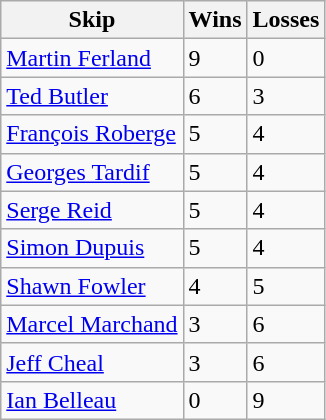<table class="wikitable">
<tr>
<th>Skip</th>
<th>Wins</th>
<th>Losses</th>
</tr>
<tr>
<td><a href='#'>Martin Ferland</a></td>
<td>9</td>
<td>0</td>
</tr>
<tr>
<td><a href='#'>Ted Butler</a></td>
<td>6</td>
<td>3</td>
</tr>
<tr>
<td><a href='#'>François Roberge</a></td>
<td>5</td>
<td>4</td>
</tr>
<tr>
<td><a href='#'>Georges Tardif</a></td>
<td>5</td>
<td>4</td>
</tr>
<tr>
<td><a href='#'>Serge Reid</a></td>
<td>5</td>
<td>4</td>
</tr>
<tr>
<td><a href='#'>Simon Dupuis</a></td>
<td>5</td>
<td>4</td>
</tr>
<tr>
<td><a href='#'>Shawn Fowler</a></td>
<td>4</td>
<td>5</td>
</tr>
<tr>
<td><a href='#'>Marcel Marchand</a></td>
<td>3</td>
<td>6</td>
</tr>
<tr>
<td><a href='#'>Jeff Cheal</a></td>
<td>3</td>
<td>6</td>
</tr>
<tr>
<td><a href='#'>Ian Belleau</a></td>
<td>0</td>
<td>9</td>
</tr>
</table>
